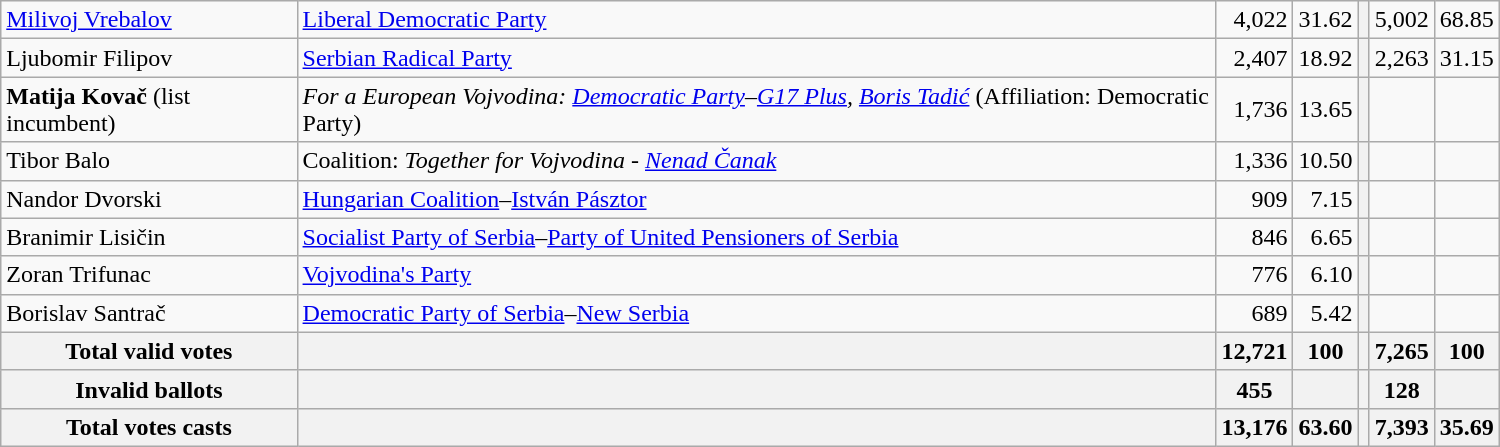<table style="width:1000px;" class="wikitable">
<tr>
<td align="left"><a href='#'>Milivoj Vrebalov</a></td>
<td align="left"><a href='#'>Liberal Democratic Party</a></td>
<td align="right">4,022</td>
<td align="right">31.62</td>
<th align="left"></th>
<td align="right">5,002</td>
<td align="right">68.85</td>
</tr>
<tr>
<td align="left">Ljubomir Filipov</td>
<td align="left"><a href='#'>Serbian Radical Party</a></td>
<td align="right">2,407</td>
<td align="right">18.92</td>
<th align="left"></th>
<td align="right">2,263</td>
<td align="right">31.15</td>
</tr>
<tr>
<td align="left"><strong>Matija Kovač</strong> (list incumbent)</td>
<td align="left"><em>For a European Vojvodina: <a href='#'>Democratic Party</a>–<a href='#'>G17 Plus</a>, <a href='#'>Boris Tadić</a></em> (Affiliation: Democratic Party)</td>
<td align="right">1,736</td>
<td align="right">13.65</td>
<th align="left"></th>
<td align="right"></td>
<td align="right"></td>
</tr>
<tr>
<td align="left">Tibor Balo</td>
<td align="left">Coalition: <em>Together for Vojvodina - <a href='#'>Nenad Čanak</a></em></td>
<td align="right">1,336</td>
<td align="right">10.50</td>
<th align="left"></th>
<td align="right"></td>
<td align="right"></td>
</tr>
<tr>
<td align="left">Nandor Dvorski</td>
<td align="left"><a href='#'>Hungarian Coalition</a>–<a href='#'>István Pásztor</a></td>
<td align="right">909</td>
<td align="right">7.15</td>
<th align="left"></th>
<td align="right"></td>
<td align="right"></td>
</tr>
<tr>
<td align="left">Branimir Lisičin</td>
<td align="left"><a href='#'>Socialist Party of Serbia</a>–<a href='#'>Party of United Pensioners of Serbia</a></td>
<td align="right">846</td>
<td align="right">6.65</td>
<th align="left"></th>
<td align="right"></td>
<td align="right"></td>
</tr>
<tr>
<td align="left">Zoran Trifunac</td>
<td align="left"><a href='#'>Vojvodina's Party</a></td>
<td align="right">776</td>
<td align="right">6.10</td>
<th align="left"></th>
<td align="right"></td>
<td align="right"></td>
</tr>
<tr>
<td align="left">Borislav Santrač</td>
<td align="left"><a href='#'>Democratic Party of Serbia</a>–<a href='#'>New Serbia</a></td>
<td align="right">689</td>
<td align="right">5.42</td>
<th align="left"></th>
<td align="right"></td>
<td align="right"></td>
</tr>
<tr>
<th align="left">Total valid votes</th>
<th align="left"></th>
<th align="right">12,721</th>
<th align="right">100</th>
<th align="left"></th>
<th align="right">7,265</th>
<th align="right">100</th>
</tr>
<tr>
<th align="left">Invalid ballots</th>
<th align="left"></th>
<th align="right">455</th>
<th align="right"></th>
<th align="left"></th>
<th align="right">128</th>
<th align="right"></th>
</tr>
<tr>
<th align="left">Total votes casts</th>
<th align="left"></th>
<th align="right">13,176</th>
<th align="right">63.60</th>
<th align="left"></th>
<th align="right">7,393</th>
<th align="right">35.69</th>
</tr>
</table>
